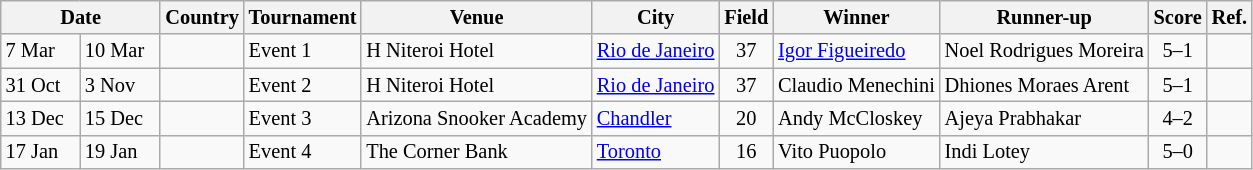<table class="wikitable" style="font-size: 85%">
<tr>
<th colspan="2" style="width:100px; text-align:center;">Date</th>
<th>Country</th>
<th>Tournament</th>
<th>Venue</th>
<th>City</th>
<th>Field</th>
<th>Winner</th>
<th>Runner-up</th>
<th>Score</th>
<th>Ref.</th>
</tr>
<tr>
<td>7 Mar</td>
<td>10 Mar</td>
<td></td>
<td>Event 1</td>
<td>H Niteroi Hotel</td>
<td><a href='#'>Rio de Janeiro</a></td>
<td align=center>37</td>
<td> <a href='#'>Igor Figueiredo</a></td>
<td> Noel Rodrigues Moreira</td>
<td align=center>5–1</td>
<td align=center></td>
</tr>
<tr>
<td>31 Oct</td>
<td>3 Nov</td>
<td></td>
<td>Event 2</td>
<td>H Niteroi Hotel</td>
<td><a href='#'>Rio de Janeiro</a></td>
<td align=center>37</td>
<td> Claudio Menechini</td>
<td> Dhiones Moraes Arent</td>
<td align=center>5–1</td>
<td align=center></td>
</tr>
<tr>
<td>13 Dec</td>
<td>15 Dec</td>
<td></td>
<td>Event 3</td>
<td>Arizona Snooker Academy</td>
<td><a href='#'>Chandler</a></td>
<td align=center>20</td>
<td> Andy McCloskey</td>
<td> Ajeya Prabhakar</td>
<td align=center>4–2</td>
<td align=center></td>
</tr>
<tr>
<td>17 Jan</td>
<td>19 Jan</td>
<td></td>
<td>Event 4</td>
<td>The Corner Bank</td>
<td><a href='#'>Toronto</a></td>
<td align=center>16</td>
<td> Vito Puopolo</td>
<td> Indi Lotey</td>
<td align=center>5–0</td>
<td align=center></td>
</tr>
</table>
